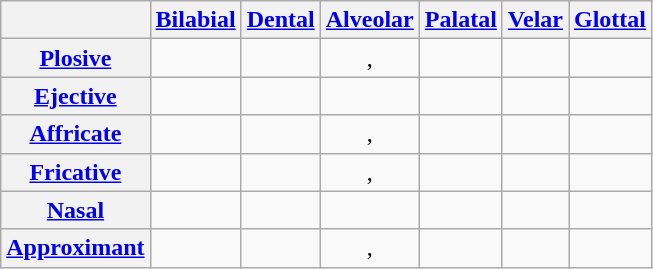<table class="wikitable" style="text-align: center;">
<tr>
<th></th>
<th><a href='#'>Bilabial</a></th>
<th><a href='#'>Dental</a></th>
<th><a href='#'>Alveolar</a></th>
<th><a href='#'>Palatal</a></th>
<th><a href='#'>Velar</a></th>
<th><a href='#'>Glottal</a></th>
</tr>
<tr>
<th><a href='#'>Plosive</a></th>
<td></td>
<td></td>
<td>, </td>
<td></td>
<td></td>
<td></td>
</tr>
<tr>
<th><a href='#'>Ejective</a></th>
<td></td>
<td></td>
<td></td>
<td></td>
<td></td>
<td></td>
</tr>
<tr>
<th><a href='#'>Affricate</a></th>
<td></td>
<td></td>
<td>, </td>
<td></td>
<td></td>
<td></td>
</tr>
<tr>
<th><a href='#'>Fricative</a></th>
<td></td>
<td></td>
<td>, </td>
<td></td>
<td></td>
<td></td>
</tr>
<tr>
<th><a href='#'>Nasal</a></th>
<td></td>
<td></td>
<td></td>
<td></td>
<td></td>
<td></td>
</tr>
<tr>
<th><a href='#'>Approximant</a></th>
<td></td>
<td></td>
<td>,</td>
<td></td>
<td></td>
<td></td>
</tr>
</table>
